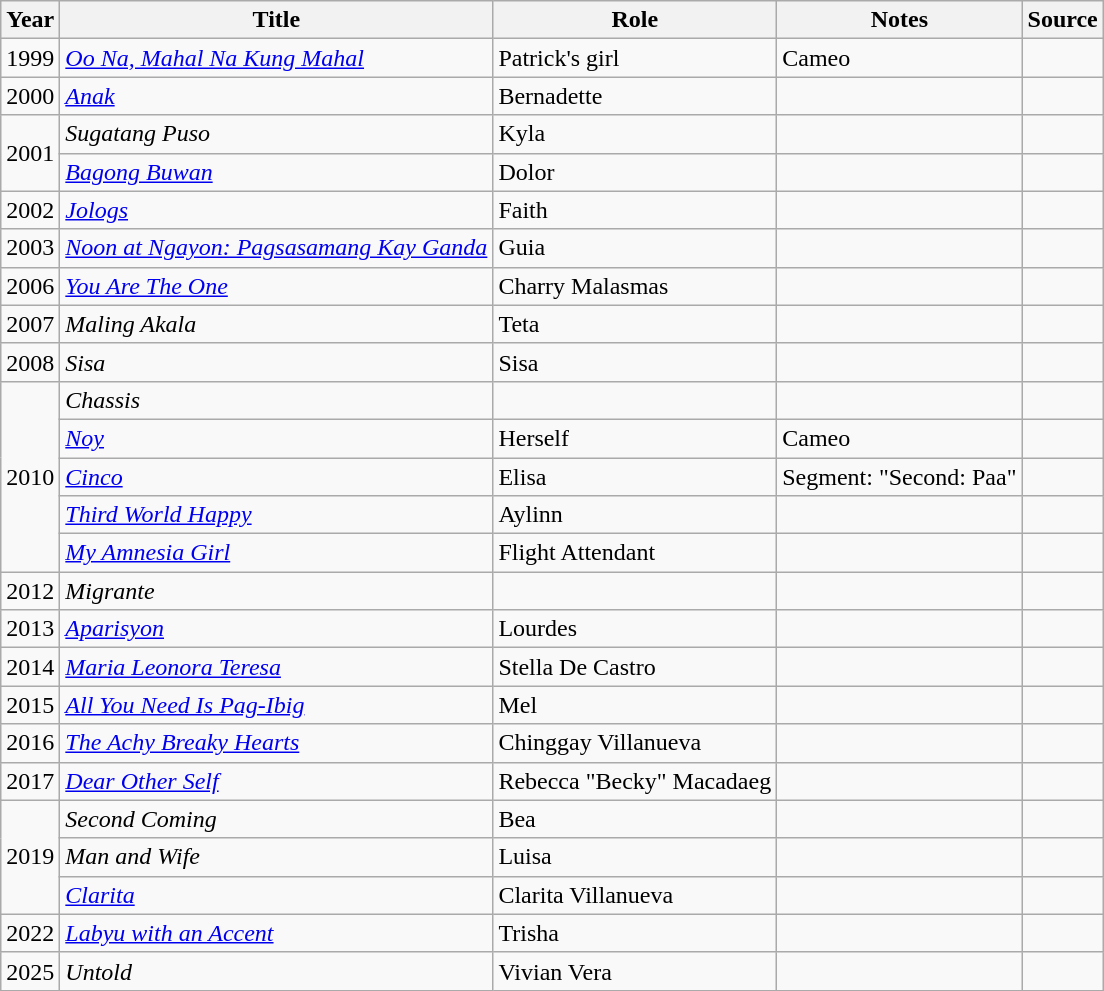<table class="wikitable sortable">
<tr>
<th>Year</th>
<th>Title</th>
<th>Role</th>
<th class="unsortable">Notes</th>
<th class="unsortable">Source</th>
</tr>
<tr>
<td>1999</td>
<td><em><a href='#'>Oo Na, Mahal Na Kung Mahal</a></em></td>
<td>Patrick's girl</td>
<td>Cameo</td>
<td></td>
</tr>
<tr>
<td>2000</td>
<td><em> <a href='#'>Anak</a></em></td>
<td>Bernadette</td>
<td></td>
<td></td>
</tr>
<tr>
<td rowspan="2">2001</td>
<td><em>Sugatang Puso</em></td>
<td>Kyla</td>
<td></td>
<td></td>
</tr>
<tr>
<td><em><a href='#'>Bagong Buwan</a></em></td>
<td>Dolor</td>
<td></td>
<td></td>
</tr>
<tr>
<td>2002</td>
<td><em><a href='#'>Jologs</a></em></td>
<td>Faith</td>
<td></td>
<td></td>
</tr>
<tr>
<td>2003</td>
<td><em><a href='#'>Noon at Ngayon: Pagsasamang Kay Ganda</a></em></td>
<td>Guia</td>
<td></td>
<td></td>
</tr>
<tr>
<td>2006</td>
<td><em><a href='#'>You Are The One</a></em></td>
<td>Charry Malasmas</td>
<td></td>
<td></td>
</tr>
<tr>
<td>2007</td>
<td><em>Maling Akala</em></td>
<td>Teta</td>
<td></td>
<td></td>
</tr>
<tr>
<td>2008</td>
<td><em>Sisa</em></td>
<td>Sisa</td>
<td></td>
<td></td>
</tr>
<tr>
<td rowspan="5">2010</td>
<td><em>Chassis</em></td>
<td></td>
<td></td>
<td></td>
</tr>
<tr>
<td><em><a href='#'>Noy</a></em></td>
<td>Herself</td>
<td>Cameo</td>
<td></td>
</tr>
<tr>
<td><em><a href='#'>Cinco</a></em></td>
<td>Elisa</td>
<td>Segment: "Second: Paa"</td>
<td></td>
</tr>
<tr>
<td><em><a href='#'>Third World Happy</a></em></td>
<td>Aylinn</td>
<td></td>
<td></td>
</tr>
<tr>
<td><em><a href='#'>My Amnesia Girl</a></em></td>
<td>Flight Attendant</td>
<td></td>
<td></td>
</tr>
<tr>
<td>2012</td>
<td><em>Migrante</em></td>
<td></td>
<td></td>
<td></td>
</tr>
<tr>
<td>2013</td>
<td><em><a href='#'>Aparisyon</a></em></td>
<td>Lourdes</td>
<td></td>
<td></td>
</tr>
<tr>
<td>2014</td>
<td><em><a href='#'>Maria Leonora Teresa</a></em></td>
<td>Stella De Castro</td>
<td></td>
<td></td>
</tr>
<tr>
<td>2015</td>
<td><em><a href='#'>All You Need Is Pag-Ibig</a></em></td>
<td>Mel</td>
<td></td>
<td></td>
</tr>
<tr>
<td>2016</td>
<td><em><a href='#'>The Achy Breaky Hearts</a></em></td>
<td>Chinggay Villanueva</td>
<td></td>
<td></td>
</tr>
<tr>
<td>2017</td>
<td><em><a href='#'>Dear Other Self</a></em></td>
<td>Rebecca "Becky" Macadaeg</td>
<td></td>
<td></td>
</tr>
<tr>
<td rowspan="3">2019</td>
<td><em>Second Coming</em></td>
<td>Bea</td>
<td></td>
<td></td>
</tr>
<tr>
<td><em>Man and Wife</em></td>
<td>Luisa</td>
<td></td>
<td></td>
</tr>
<tr>
<td><em><a href='#'>Clarita</a></em></td>
<td>Clarita Villanueva</td>
<td></td>
<td></td>
</tr>
<tr>
<td>2022</td>
<td><em><a href='#'>Labyu with an Accent</a></em></td>
<td>Trisha</td>
<td></td>
<td></td>
</tr>
<tr>
<td>2025</td>
<td><em>Untold</em></td>
<td>Vivian Vera</td>
<td></td>
<td></td>
</tr>
</table>
